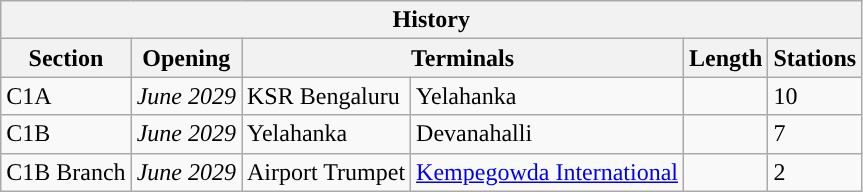<table class="wikitable">
<tr>
<th colspan="6" style="background:#"><span><strong>History</strong></span></th>
</tr>
<tr>
<th>Section</th>
<th>Opening</th>
<th colspan="2">Terminals</th>
<th>Length</th>
<th>Stations</th>
</tr>
<tr>
<td>C1A</td>
<td><em>June 2029</em></td>
<td>KSR Bengaluru</td>
<td>Yelahanka</td>
<td></td>
<td>10</td>
</tr>
<tr>
<td>C1B</td>
<td><em>June 2029</em></td>
<td>Yelahanka</td>
<td>Devanahalli</td>
<td></td>
<td>7</td>
</tr>
<tr>
<td>C1B Branch</td>
<td><em>June 2029</em></td>
<td>Airport Trumpet</td>
<td><a href='#'>Kempegowda International</a></td>
<td></td>
<td>2</td>
</tr>
</table>
